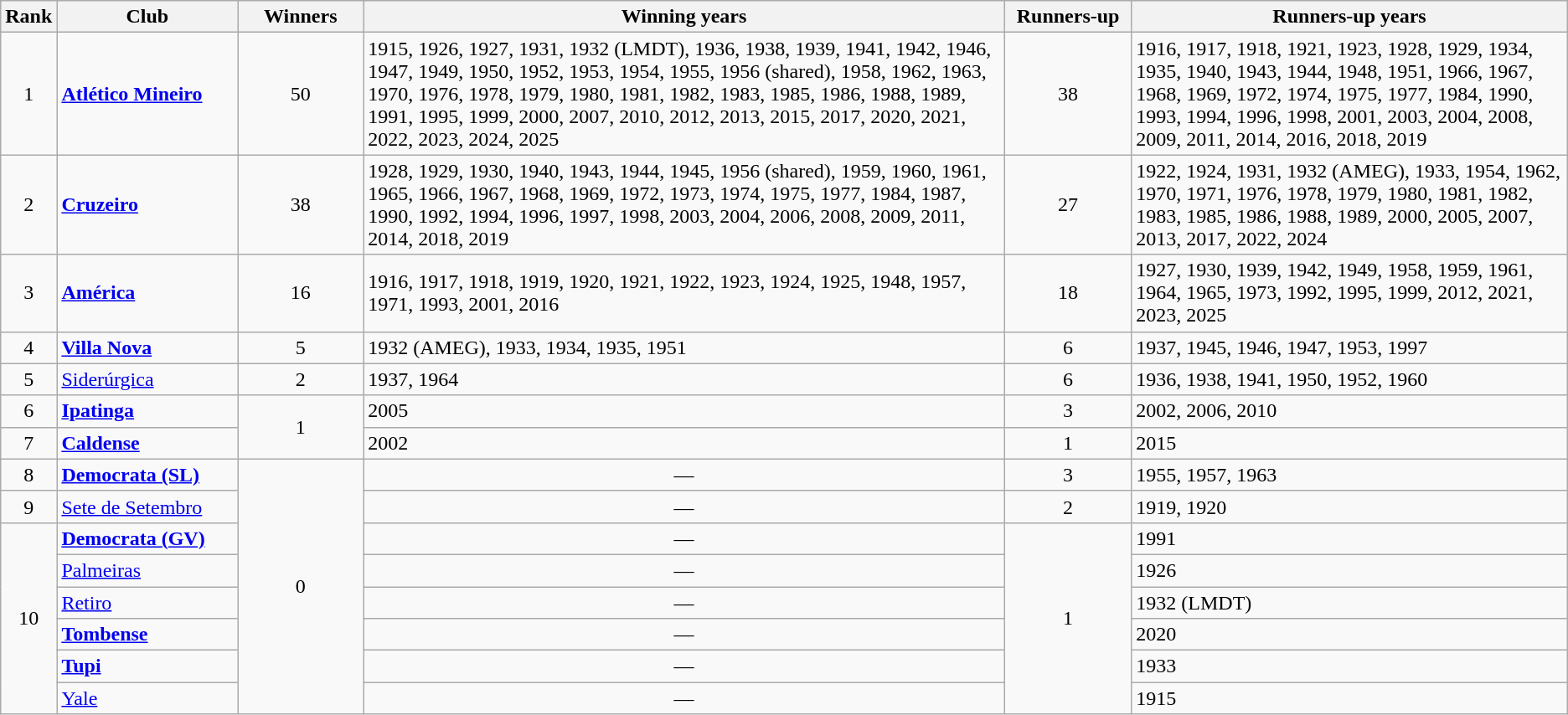<table class="wikitable sortable">
<tr>
<th>Rank</th>
<th style="width:150px">Club</th>
<th style="width:100px">Winners</th>
<th style="width:600px">Winning years</th>
<th style="width:100px">Runners-up</th>
<th style="width:400px">Runners-up years</th>
</tr>
<tr>
<td align=center>1</td>
<td><strong><a href='#'>Atlético Mineiro</a></strong></td>
<td align=center>50</td>
<td>1915, 1926, 1927, 1931, 1932 (LMDT), 1936, 1938, 1939, 1941, 1942, 1946, 1947, 1949, 1950, 1952, 1953, 1954, 1955, 1956 (shared), 1958, 1962, 1963, 1970, 1976, 1978, 1979, 1980, 1981, 1982, 1983, 1985, 1986, 1988, 1989, 1991, 1995, 1999, 2000, 2007, 2010, 2012, 2013, 2015, 2017, 2020, 2021, 2022, 2023, 2024, 2025</td>
<td align=center>38</td>
<td>1916, 1917, 1918, 1921, 1923, 1928, 1929, 1934, 1935, 1940, 1943, 1944, 1948, 1951, 1966, 1967, 1968, 1969, 1972, 1974, 1975, 1977, 1984, 1990, 1993, 1994, 1996, 1998, 2001, 2003, 2004, 2008, 2009, 2011, 2014, 2016, 2018, 2019</td>
</tr>
<tr>
<td align=center>2</td>
<td><strong><a href='#'>Cruzeiro</a></strong></td>
<td align=center>38</td>
<td>1928, 1929, 1930, 1940, 1943, 1944, 1945, 1956 (shared), 1959, 1960, 1961, 1965, 1966, 1967, 1968, 1969, 1972, 1973, 1974, 1975, 1977, 1984, 1987, 1990, 1992, 1994, 1996, 1997, 1998, 2003, 2004, 2006, 2008, 2009, 2011, 2014, 2018, 2019</td>
<td align=center>27</td>
<td>1922, 1924, 1931, 1932 (AMEG), 1933, 1954, 1962, 1970, 1971, 1976, 1978, 1979, 1980, 1981, 1982, 1983, 1985, 1986, 1988, 1989, 2000, 2005, 2007, 2013, 2017, 2022, 2024</td>
</tr>
<tr>
<td align=center>3</td>
<td><strong><a href='#'>América</a></strong></td>
<td align=center>16</td>
<td>1916, 1917, 1918, 1919, 1920, 1921, 1922, 1923, 1924, 1925, 1948, 1957, 1971, 1993, 2001, 2016</td>
<td align=center>18</td>
<td>1927, 1930, 1939, 1942, 1949, 1958, 1959, 1961, 1964, 1965, 1973, 1992, 1995, 1999, 2012, 2021, 2023, 2025</td>
</tr>
<tr>
<td align=center>4</td>
<td><strong><a href='#'>Villa Nova</a></strong></td>
<td align=center>5</td>
<td>1932 (AMEG), 1933, 1934, 1935, 1951</td>
<td align=center>6</td>
<td>1937, 1945, 1946, 1947, 1953, 1997</td>
</tr>
<tr>
<td align=center>5</td>
<td><a href='#'>Siderúrgica</a></td>
<td align=center>2</td>
<td>1937, 1964</td>
<td align=center>6</td>
<td>1936, 1938, 1941, 1950, 1952, 1960</td>
</tr>
<tr>
<td align=center>6</td>
<td><strong><a href='#'>Ipatinga</a></strong></td>
<td rowspan=2 align=center>1</td>
<td>2005</td>
<td align=center>3</td>
<td>2002, 2006, 2010</td>
</tr>
<tr>
<td align=center>7</td>
<td><strong><a href='#'>Caldense</a></strong></td>
<td>2002</td>
<td align=center>1</td>
<td>2015</td>
</tr>
<tr>
<td align=center>8</td>
<td><strong><a href='#'>Democrata (SL)</a></strong></td>
<td rowspan=8 align=center>0</td>
<td align=center>—</td>
<td align=center>3</td>
<td>1955, 1957, 1963</td>
</tr>
<tr>
<td align=center>9</td>
<td><a href='#'>Sete de Setembro</a></td>
<td align=center>—</td>
<td align=center>2</td>
<td>1919, 1920</td>
</tr>
<tr>
<td rowspan=6 align=center>10</td>
<td><strong><a href='#'>Democrata (GV)</a></strong></td>
<td align=center>—</td>
<td rowspan=6 align=center>1</td>
<td>1991</td>
</tr>
<tr>
<td><a href='#'>Palmeiras</a></td>
<td align=center>—</td>
<td>1926</td>
</tr>
<tr>
<td><a href='#'>Retiro</a></td>
<td align=center>—</td>
<td>1932 (LMDT)</td>
</tr>
<tr>
<td><strong><a href='#'>Tombense</a></strong></td>
<td align=center>—</td>
<td>2020</td>
</tr>
<tr>
<td><strong><a href='#'>Tupi</a></strong></td>
<td align=center>—</td>
<td>1933</td>
</tr>
<tr>
<td><a href='#'>Yale</a></td>
<td align=center>—</td>
<td>1915</td>
</tr>
</table>
